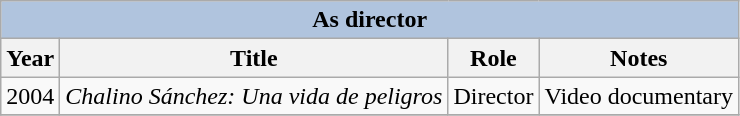<table class="wikitable">
<tr>
<th colspan="5" style="background:LightSteelBlue;">As director</th>
</tr>
<tr>
<th>Year</th>
<th>Title</th>
<th>Role</th>
<th>Notes</th>
</tr>
<tr>
<td>2004</td>
<td><em>Chalino Sánchez: Una vida de peligros</em></td>
<td>Director</td>
<td>Video documentary</td>
</tr>
<tr>
</tr>
</table>
